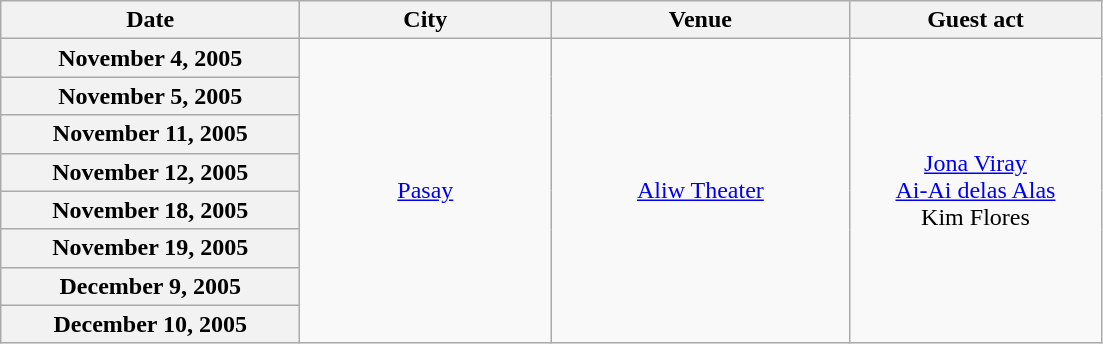<table class="wikitable plainrowheaders" style="text-align:center;">
<tr>
<th scope="col" style="width:12em;">Date</th>
<th scope="col" style="width:10em;">City</th>
<th scope="col" style="width:12em;">Venue</th>
<th scope="col" style="width:10em;">Guest act</th>
</tr>
<tr>
<th scope="row">November 4, 2005</th>
<td rowspan="8"><a href='#'>Pasay</a></td>
<td rowspan="8"><a href='#'>Aliw Theater</a></td>
<td rowspan="8"><a href='#'>Jona Viray</a><br><a href='#'>Ai-Ai delas Alas</a><br>Kim Flores</td>
</tr>
<tr>
<th scope="row">November 5, 2005</th>
</tr>
<tr>
<th scope="row">November 11, 2005</th>
</tr>
<tr>
<th scope="row">November 12, 2005</th>
</tr>
<tr>
<th scope="row">November 18, 2005</th>
</tr>
<tr>
<th scope="row">November 19, 2005</th>
</tr>
<tr>
<th scope="row">December 9, 2005</th>
</tr>
<tr>
<th scope="row">December 10, 2005</th>
</tr>
</table>
